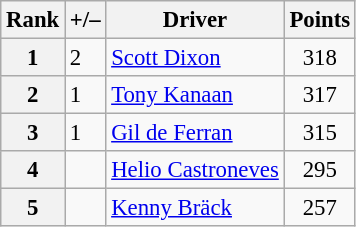<table class="wikitable" style="font-size: 95%;">
<tr>
<th scope="col">Rank</th>
<th scope="col">+/–</th>
<th scope="col">Driver</th>
<th scope="col">Points</th>
</tr>
<tr>
<th>1</th>
<td align="left"> 2</td>
<td> <a href='#'>Scott Dixon</a></td>
<td align=center>318</td>
</tr>
<tr>
<th>2</th>
<td align="left"> 1</td>
<td> <a href='#'>Tony Kanaan</a></td>
<td align=center>317</td>
</tr>
<tr>
<th>3</th>
<td align="left"> 1</td>
<td> <a href='#'>Gil de Ferran</a></td>
<td align=center>315</td>
</tr>
<tr>
<th>4</th>
<td align="left"></td>
<td> <a href='#'>Helio Castroneves</a></td>
<td align=center>295</td>
</tr>
<tr>
<th>5</th>
<td align="left"></td>
<td> <a href='#'>Kenny Bräck</a></td>
<td align=center>257</td>
</tr>
</table>
